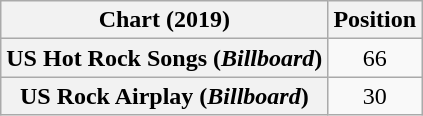<table class="wikitable sortable plainrowheaders" style="text-align:center">
<tr>
<th scope="col">Chart (2019)</th>
<th scope="col">Position</th>
</tr>
<tr>
<th scope="row">US Hot Rock Songs (<em>Billboard</em>)</th>
<td>66</td>
</tr>
<tr>
<th scope="row">US Rock Airplay (<em>Billboard</em>)</th>
<td>30</td>
</tr>
</table>
